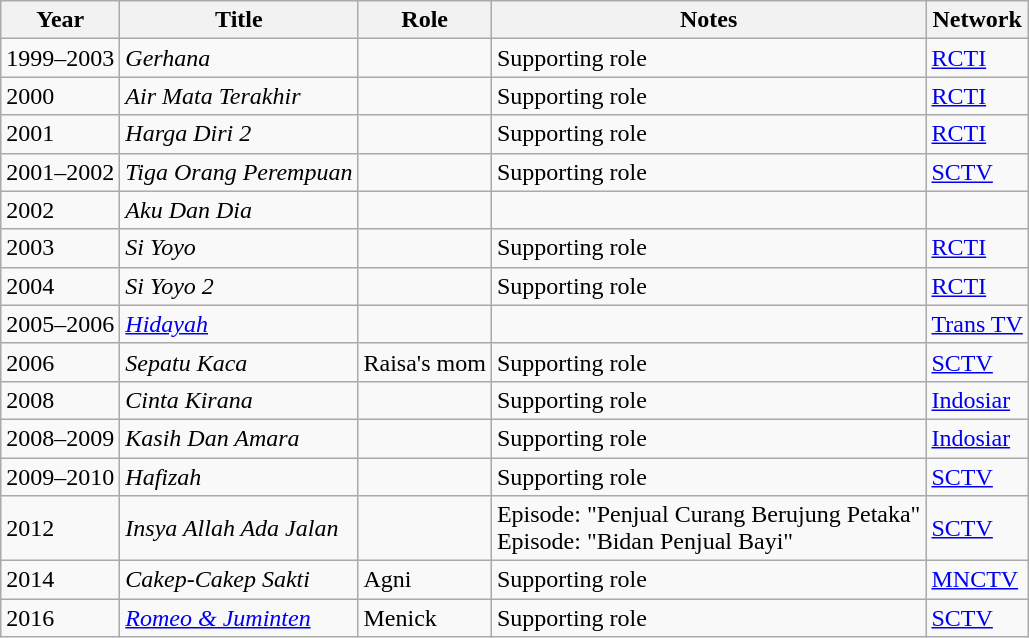<table class="wikitable">
<tr>
<th>Year</th>
<th>Title</th>
<th>Role</th>
<th>Notes</th>
<th>Network</th>
</tr>
<tr>
<td>1999–2003</td>
<td><em>Gerhana</em></td>
<td></td>
<td>Supporting role</td>
<td><a href='#'>RCTI</a></td>
</tr>
<tr>
<td>2000</td>
<td><em>Air Mata Terakhir</em></td>
<td></td>
<td>Supporting role</td>
<td><a href='#'>RCTI</a></td>
</tr>
<tr>
<td>2001</td>
<td><em>Harga Diri 2</em></td>
<td></td>
<td>Supporting role</td>
<td><a href='#'>RCTI</a></td>
</tr>
<tr>
<td>2001–2002</td>
<td><em>Tiga Orang Perempuan</em></td>
<td></td>
<td>Supporting role</td>
<td><a href='#'>SCTV</a></td>
</tr>
<tr>
<td>2002</td>
<td><em>Aku Dan Dia</em></td>
<td></td>
<td></td>
<td></td>
</tr>
<tr>
<td>2003</td>
<td><em>Si Yoyo</em></td>
<td></td>
<td>Supporting role</td>
<td><a href='#'>RCTI</a></td>
</tr>
<tr>
<td>2004</td>
<td><em>Si Yoyo 2</em></td>
<td></td>
<td>Supporting role</td>
<td><a href='#'>RCTI</a></td>
</tr>
<tr>
<td>2005–2006</td>
<td><em><a href='#'>Hidayah</a></em></td>
<td></td>
<td></td>
<td><a href='#'>Trans TV</a></td>
</tr>
<tr>
<td>2006</td>
<td><em>Sepatu Kaca</em></td>
<td>Raisa's mom</td>
<td>Supporting role</td>
<td><a href='#'>SCTV</a></td>
</tr>
<tr>
<td>2008</td>
<td><em>Cinta Kirana</em></td>
<td></td>
<td>Supporting role</td>
<td><a href='#'>Indosiar</a></td>
</tr>
<tr>
<td>2008–2009</td>
<td><em>Kasih Dan Amara</em></td>
<td></td>
<td>Supporting role</td>
<td><a href='#'>Indosiar</a></td>
</tr>
<tr>
<td>2009–2010</td>
<td><em>Hafizah</em></td>
<td></td>
<td>Supporting role</td>
<td><a href='#'>SCTV</a></td>
</tr>
<tr>
<td>2012</td>
<td><em>Insya Allah Ada Jalan</em></td>
<td></td>
<td>Episode: "Penjual Curang Berujung Petaka" <br> Episode: "Bidan Penjual Bayi"</td>
<td><a href='#'>SCTV</a></td>
</tr>
<tr>
<td>2014</td>
<td><em>Cakep-Cakep Sakti</em></td>
<td>Agni</td>
<td>Supporting role</td>
<td><a href='#'>MNCTV</a></td>
</tr>
<tr>
<td>2016</td>
<td><em><a href='#'>Romeo & Juminten</a></em></td>
<td>Menick</td>
<td>Supporting role</td>
<td><a href='#'>SCTV</a></td>
</tr>
</table>
